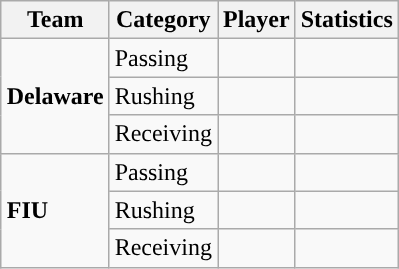<table class="wikitable" style="float: right;">
<tr>
<th>Team</th>
<th>Category</th>
<th>Player</th>
<th>Statistics</th>
</tr>
<tr>
<td rowspan=3><strong>Delaware</strong></td>
<td>Passing</td>
<td></td>
<td></td>
</tr>
<tr>
<td>Rushing</td>
<td></td>
<td></td>
</tr>
<tr>
<td>Receiving</td>
<td></td>
<td></td>
</tr>
<tr>
<td rowspan=3><strong>FIU</strong></td>
<td>Passing</td>
<td></td>
<td></td>
</tr>
<tr>
<td>Rushing</td>
<td></td>
<td></td>
</tr>
<tr>
<td>Receiving</td>
<td></td>
<td></td>
</tr>
</table>
